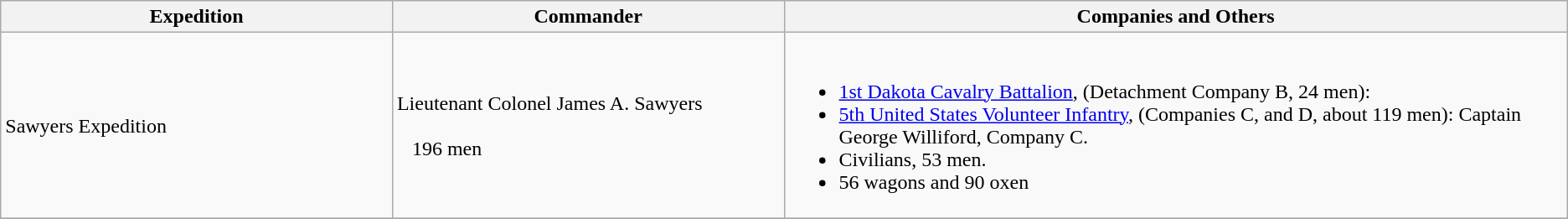<table class="wikitable">
<tr>
<th width=25%>Expedition</th>
<th width=25%>Commander</th>
<th>Companies and Others</th>
</tr>
<tr>
<td rowspan=1><br>Sawyers Expedition<br>    </td>
<td>Lieutenant Colonel James A. Sawyers<br><br>  
196 men</td>
<td><br><ul><li><a href='#'>1st Dakota Cavalry Battalion</a>, (Detachment Company B, 24 men):</li><li><a href='#'>5th United States Volunteer Infantry</a>, (Companies C, and D, about 119 men): Captain George Williford, Company C.</li><li>Civilians, 53 men.</li><li>56 wagons and 90 oxen</li></ul></td>
</tr>
<tr>
</tr>
</table>
